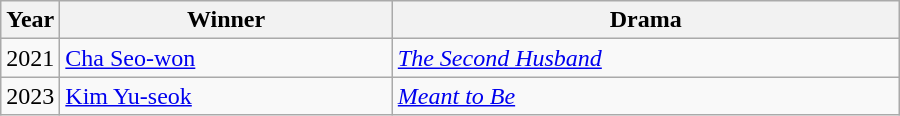<table class="wikitable" style="width:600px">
<tr>
<th width=10>Year</th>
<th>Winner</th>
<th>Drama</th>
</tr>
<tr>
<td>2021</td>
<td><a href='#'>Cha Seo-won</a></td>
<td><em><a href='#'>The Second Husband</a></em></td>
</tr>
<tr>
<td>2023</td>
<td><a href='#'>Kim Yu-seok</a></td>
<td><em><a href='#'> Meant to Be</a></em></td>
</tr>
</table>
